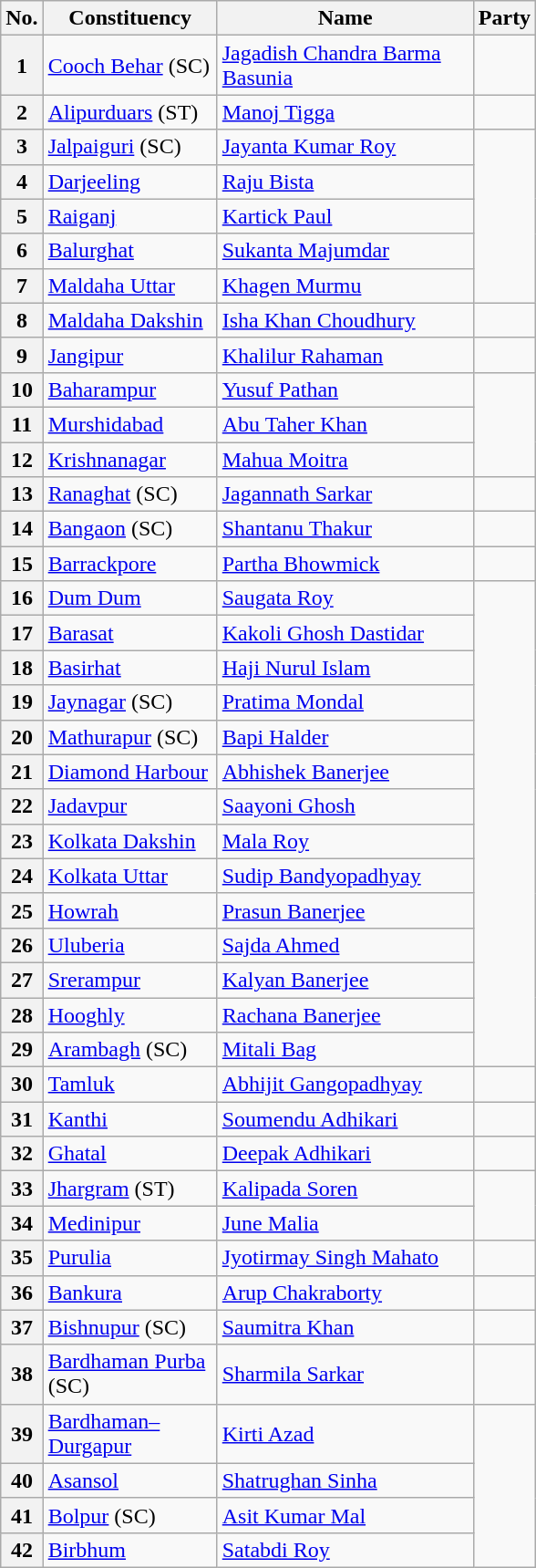<table class="sortable wikitable">
<tr>
<th>No.</th>
<th style="width:120px">Constituency</th>
<th style="width:180px">Name</th>
<th colspan=2>Party</th>
</tr>
<tr>
<th>1</th>
<td><a href='#'>Cooch Behar</a> (SC)</td>
<td><a href='#'>Jagadish Chandra Barma Basunia</a></td>
<td></td>
</tr>
<tr>
<th>2</th>
<td><a href='#'>Alipurduars</a> (ST)</td>
<td><a href='#'>Manoj Tigga</a></td>
<td></td>
</tr>
<tr>
<th>3</th>
<td><a href='#'>Jalpaiguri</a> (SC)</td>
<td><a href='#'>Jayanta Kumar Roy</a></td>
</tr>
<tr>
<th>4</th>
<td><a href='#'>Darjeeling</a></td>
<td><a href='#'>Raju Bista</a></td>
</tr>
<tr>
<th>5</th>
<td><a href='#'>Raiganj</a></td>
<td><a href='#'>Kartick Paul</a></td>
</tr>
<tr>
<th>6</th>
<td><a href='#'>Balurghat</a></td>
<td><a href='#'>Sukanta Majumdar</a></td>
</tr>
<tr>
<th>7</th>
<td><a href='#'>Maldaha Uttar</a></td>
<td><a href='#'>Khagen Murmu</a></td>
</tr>
<tr>
<th>8</th>
<td><a href='#'>Maldaha Dakshin</a></td>
<td><a href='#'>Isha Khan Choudhury</a></td>
<td></td>
</tr>
<tr>
<th>9</th>
<td><a href='#'>Jangipur</a></td>
<td><a href='#'>Khalilur Rahaman</a></td>
<td></td>
</tr>
<tr>
<th>10</th>
<td><a href='#'>Baharampur</a></td>
<td><a href='#'>Yusuf Pathan</a></td>
</tr>
<tr>
<th>11</th>
<td><a href='#'>Murshidabad</a></td>
<td><a href='#'>Abu Taher Khan</a></td>
</tr>
<tr>
<th>12</th>
<td><a href='#'>Krishnanagar</a></td>
<td><a href='#'>Mahua Moitra</a></td>
</tr>
<tr>
<th>13</th>
<td><a href='#'>Ranaghat</a> (SC)</td>
<td><a href='#'>Jagannath Sarkar</a></td>
<td></td>
</tr>
<tr>
<th>14</th>
<td><a href='#'>Bangaon</a> (SC)</td>
<td><a href='#'>Shantanu Thakur</a></td>
</tr>
<tr>
<th>15</th>
<td><a href='#'>Barrackpore</a></td>
<td><a href='#'>Partha Bhowmick</a></td>
<td></td>
</tr>
<tr>
<th>16</th>
<td><a href='#'>Dum Dum</a></td>
<td><a href='#'>Saugata Roy</a></td>
</tr>
<tr>
<th>17</th>
<td><a href='#'>Barasat</a></td>
<td><a href='#'>Kakoli Ghosh Dastidar</a></td>
</tr>
<tr>
<th>18</th>
<td><a href='#'>Basirhat</a></td>
<td><a href='#'>Haji Nurul Islam</a></td>
</tr>
<tr>
<th>19</th>
<td><a href='#'>Jaynagar</a> (SC)</td>
<td><a href='#'>Pratima Mondal</a></td>
</tr>
<tr>
<th>20</th>
<td><a href='#'>Mathurapur</a> (SC)</td>
<td><a href='#'>Bapi Halder</a></td>
</tr>
<tr>
<th>21</th>
<td><a href='#'>Diamond Harbour</a></td>
<td><a href='#'>Abhishek Banerjee</a></td>
</tr>
<tr>
<th>22</th>
<td><a href='#'>Jadavpur</a></td>
<td><a href='#'>Saayoni Ghosh</a></td>
</tr>
<tr>
<th>23</th>
<td><a href='#'>Kolkata Dakshin</a></td>
<td><a href='#'>Mala Roy</a></td>
</tr>
<tr>
<th>24</th>
<td><a href='#'>Kolkata Uttar</a></td>
<td><a href='#'>Sudip Bandyopadhyay</a></td>
</tr>
<tr>
<th>25</th>
<td><a href='#'>Howrah</a></td>
<td><a href='#'>Prasun Banerjee</a></td>
</tr>
<tr>
<th>26</th>
<td><a href='#'>Uluberia</a></td>
<td><a href='#'>Sajda Ahmed</a></td>
</tr>
<tr>
<th>27</th>
<td><a href='#'>Srerampur</a></td>
<td><a href='#'>Kalyan Banerjee</a></td>
</tr>
<tr>
<th>28</th>
<td><a href='#'>Hooghly</a></td>
<td><a href='#'>Rachana Banerjee</a></td>
</tr>
<tr>
<th>29</th>
<td><a href='#'>Arambagh</a> (SC)</td>
<td><a href='#'>Mitali Bag</a></td>
</tr>
<tr>
<th>30</th>
<td><a href='#'>Tamluk</a></td>
<td><a href='#'>Abhijit Gangopadhyay</a></td>
<td></td>
</tr>
<tr>
<th>31</th>
<td><a href='#'>Kanthi</a></td>
<td><a href='#'>Soumendu Adhikari</a></td>
</tr>
<tr>
<th>32</th>
<td><a href='#'>Ghatal</a></td>
<td><a href='#'>Deepak Adhikari</a></td>
<td></td>
</tr>
<tr>
<th>33</th>
<td><a href='#'>Jhargram</a> (ST)</td>
<td><a href='#'>Kalipada Soren</a></td>
</tr>
<tr>
<th>34</th>
<td><a href='#'>Medinipur</a></td>
<td><a href='#'>June Malia</a></td>
</tr>
<tr>
<th>35</th>
<td><a href='#'>Purulia</a></td>
<td><a href='#'>Jyotirmay Singh Mahato</a></td>
<td></td>
</tr>
<tr>
<th>36</th>
<td><a href='#'>Bankura</a></td>
<td><a href='#'>Arup Chakraborty</a></td>
<td></td>
</tr>
<tr>
<th>37</th>
<td><a href='#'>Bishnupur</a> (SC)</td>
<td><a href='#'>Saumitra Khan</a></td>
<td></td>
</tr>
<tr>
<th>38</th>
<td><a href='#'>Bardhaman Purba</a> (SC)</td>
<td><a href='#'>Sharmila Sarkar</a></td>
<td></td>
</tr>
<tr>
<th>39</th>
<td><a href='#'>Bardhaman–Durgapur</a></td>
<td><a href='#'>Kirti Azad</a></td>
</tr>
<tr>
<th>40</th>
<td><a href='#'>Asansol</a></td>
<td><a href='#'>Shatrughan Sinha</a></td>
</tr>
<tr>
<th>41</th>
<td><a href='#'>Bolpur</a> (SC)</td>
<td><a href='#'>Asit Kumar Mal</a></td>
</tr>
<tr>
<th>42</th>
<td><a href='#'>Birbhum</a></td>
<td><a href='#'>Satabdi Roy</a></td>
</tr>
</table>
